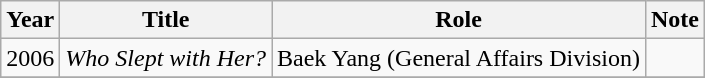<table class="wikitable">
<tr>
<th>Year</th>
<th>Title</th>
<th>Role</th>
<th>Note</th>
</tr>
<tr>
<td>2006</td>
<td><em>Who Slept with Her?</em></td>
<td>Baek Yang (General Affairs Division)</td>
<td></td>
</tr>
<tr>
</tr>
</table>
